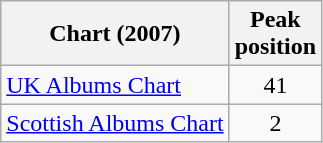<table class="wikitable sortable">
<tr>
<th align="left">Chart (2007)</th>
<th align="left">Peak<br>position</th>
</tr>
<tr>
<td align="left"><a href='#'>UK Albums Chart</a></td>
<td style="text-align:center;">41</td>
</tr>
<tr>
<td align="left"><a href='#'>Scottish Albums Chart</a></td>
<td style="text-align:center;">2</td>
</tr>
</table>
